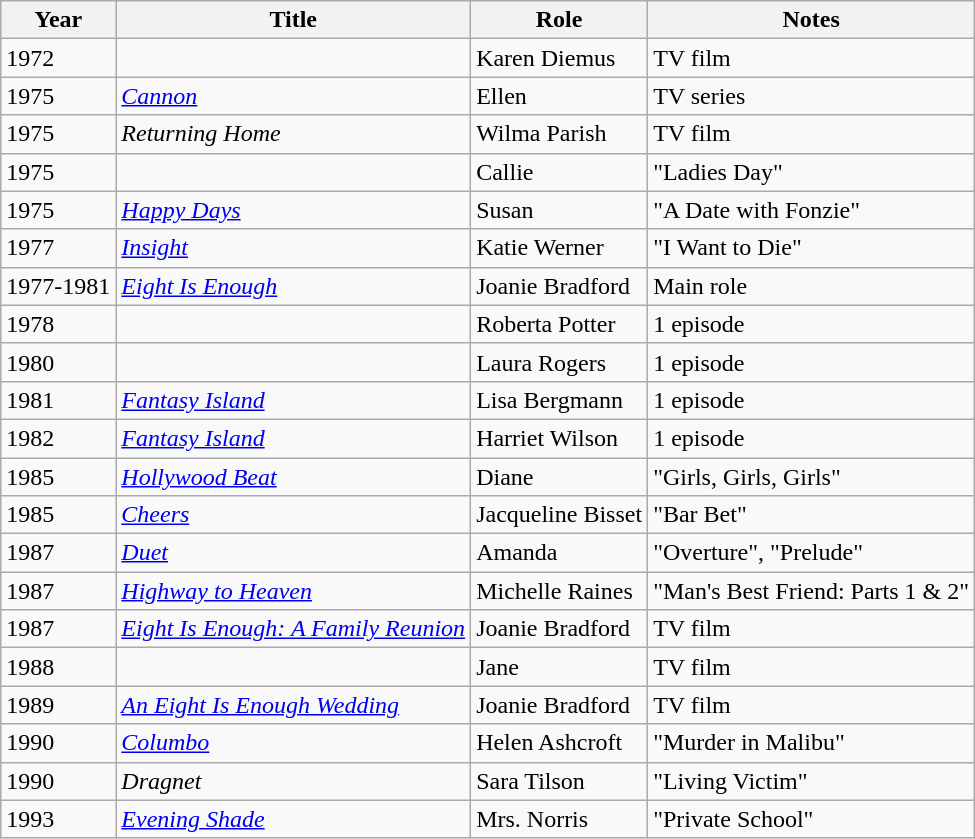<table class="wikitable sortable">
<tr>
<th>Year</th>
<th>Title</th>
<th>Role</th>
<th class="unsortable">Notes</th>
</tr>
<tr>
<td>1972</td>
<td><em></em></td>
<td>Karen Diemus</td>
<td>TV film</td>
</tr>
<tr>
<td>1975</td>
<td><em><a href='#'>Cannon</a></em></td>
<td>Ellen</td>
<td>TV series</td>
</tr>
<tr>
<td>1975</td>
<td><em>Returning Home</em></td>
<td>Wilma Parish</td>
<td>TV film</td>
</tr>
<tr>
<td>1975</td>
<td><em></em></td>
<td>Callie</td>
<td>"Ladies Day"</td>
</tr>
<tr>
<td>1975</td>
<td><em><a href='#'>Happy Days</a></em></td>
<td>Susan</td>
<td>"A Date with Fonzie"</td>
</tr>
<tr>
<td>1977</td>
<td><em><a href='#'>Insight</a></em></td>
<td>Katie Werner</td>
<td>"I Want to Die"</td>
</tr>
<tr>
<td>1977-1981</td>
<td><em><a href='#'>Eight Is Enough</a></em></td>
<td>Joanie Bradford</td>
<td>Main role</td>
</tr>
<tr>
<td>1978</td>
<td><em></em></td>
<td>Roberta Potter</td>
<td>1 episode</td>
</tr>
<tr>
<td>1980</td>
<td><em></em></td>
<td>Laura Rogers</td>
<td>1 episode</td>
</tr>
<tr>
<td>1981</td>
<td><em><a href='#'>Fantasy Island</a></em></td>
<td>Lisa Bergmann</td>
<td>1 episode</td>
</tr>
<tr>
<td>1982</td>
<td><em><a href='#'>Fantasy Island</a></em></td>
<td>Harriet Wilson</td>
<td>1 episode</td>
</tr>
<tr>
<td>1985</td>
<td><em><a href='#'>Hollywood Beat</a></em></td>
<td>Diane</td>
<td>"Girls, Girls, Girls"</td>
</tr>
<tr>
<td>1985</td>
<td><em><a href='#'>Cheers</a></em></td>
<td>Jacqueline Bisset</td>
<td>"Bar Bet"</td>
</tr>
<tr>
<td>1987</td>
<td><em><a href='#'>Duet</a></em></td>
<td>Amanda</td>
<td>"Overture", "Prelude"</td>
</tr>
<tr>
<td>1987</td>
<td><em><a href='#'>Highway to Heaven</a></em></td>
<td>Michelle Raines</td>
<td>"Man's Best Friend: Parts 1 & 2"</td>
</tr>
<tr>
<td>1987</td>
<td><em><a href='#'>Eight Is Enough: A Family Reunion</a></em></td>
<td>Joanie Bradford</td>
<td>TV film</td>
</tr>
<tr>
<td>1988</td>
<td><em></em></td>
<td>Jane</td>
<td>TV film</td>
</tr>
<tr>
<td>1989</td>
<td><em><a href='#'>An Eight Is Enough Wedding</a></em></td>
<td>Joanie Bradford</td>
<td>TV film</td>
</tr>
<tr>
<td>1990</td>
<td><em><a href='#'>Columbo</a></em></td>
<td>Helen Ashcroft</td>
<td>"Murder in Malibu"</td>
</tr>
<tr>
<td>1990</td>
<td><em>Dragnet</em></td>
<td>Sara Tilson</td>
<td>"Living Victim"</td>
</tr>
<tr>
<td>1993</td>
<td><em><a href='#'>Evening Shade</a></em></td>
<td>Mrs. Norris</td>
<td>"Private School"</td>
</tr>
</table>
